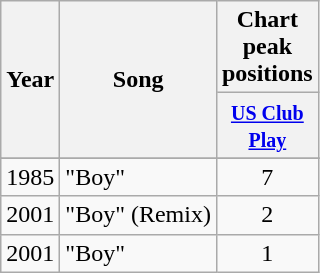<table class="wikitable">
<tr>
<th rowspan="2">Year</th>
<th rowspan="2">Song</th>
<th colspan="1">Chart peak positions</th>
</tr>
<tr>
<th width="55"><small><a href='#'>US Club Play</a></small></th>
</tr>
<tr>
</tr>
<tr>
<td align="center">1985</td>
<td>"Boy"</td>
<td align="center">7</td>
</tr>
<tr>
<td align="center">2001</td>
<td>"Boy" (Remix)</td>
<td align="center">2</td>
</tr>
<tr>
<td align="center">2001</td>
<td>"Boy"</td>
<td align="center">1</td>
</tr>
</table>
